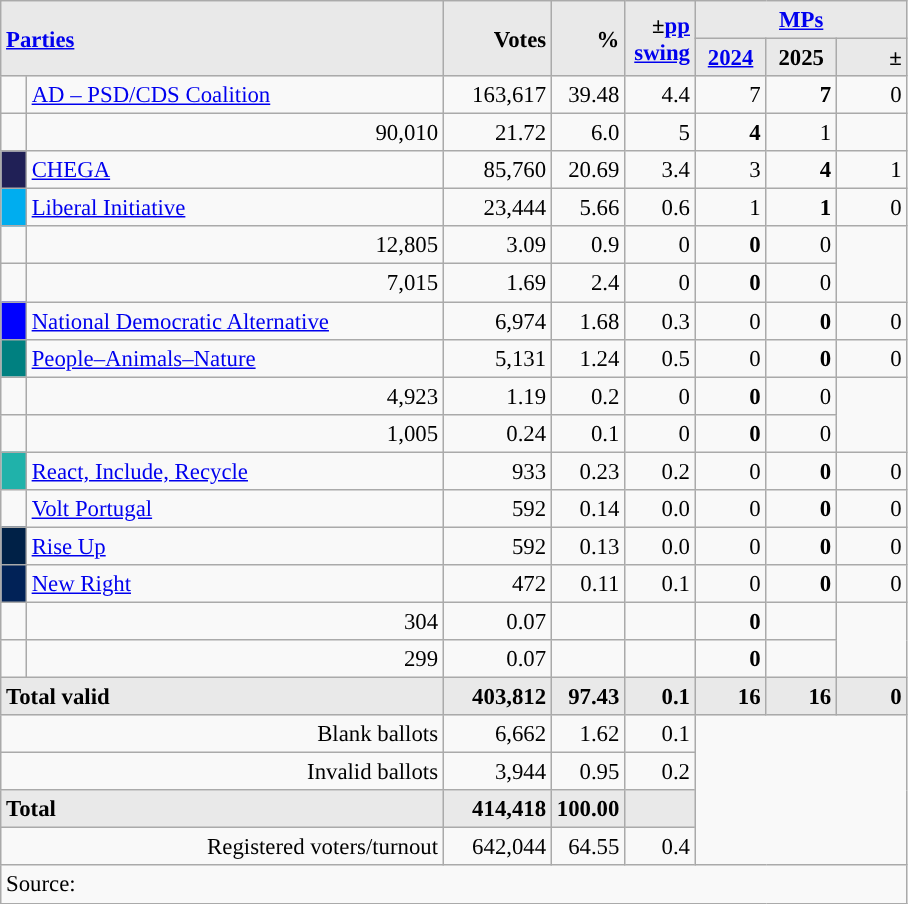<table class="wikitable" style="text-align:right; font-size:95%;">
<tr>
<th rowspan="2" colspan="2" style="background:#e9e9e9; text-align:left;" alignleft><a href='#'>Parties</a></th>
<th rowspan="2" style="background:#e9e9e9; text-align:right;">Votes</th>
<th rowspan="2" style="background:#e9e9e9; text-align:right;">%</th>
<th rowspan="2" style="background:#e9e9e9; text-align:right;">±<a href='#'>pp</a> <a href='#'>swing</a></th>
<th colspan="3" style="background:#e9e9e9; text-align:center;"><a href='#'>MPs</a></th>
</tr>
<tr style="background-color:#E9E9E9">
<th style="background-color:#E9E9E9;text-align:center;"><a href='#'>2024</a></th>
<th style="background-color:#E9E9E9;text-align:center;">2025</th>
<th style="background:#e9e9e9; text-align:right;">±</th>
</tr>
<tr>
<td style="width: 10px" bgcolor=></td>
<td align="left"><a href='#'>AD – PSD/CDS Coalition</a> </td>
<td>163,617</td>
<td>39.48</td>
<td>4.4</td>
<td>7</td>
<td><strong>7</strong></td>
<td>0</td>
</tr>
<tr>
<td></td>
<td>90,010</td>
<td>21.72</td>
<td>6.0</td>
<td>5</td>
<td><strong>4</strong></td>
<td>1</td>
</tr>
<tr>
<td style="width: 10px" bgcolor="#202056" align="center"></td>
<td align="left"><a href='#'>CHEGA</a></td>
<td>85,760</td>
<td>20.69</td>
<td>3.4</td>
<td>3</td>
<td><strong>4</strong></td>
<td>1</td>
</tr>
<tr>
<td style="width: 10px" bgcolor="#00ADEF" align="center"></td>
<td align="left"><a href='#'>Liberal Initiative</a></td>
<td>23,444</td>
<td>5.66</td>
<td>0.6</td>
<td>1</td>
<td><strong>1</strong></td>
<td>0</td>
</tr>
<tr>
<td></td>
<td>12,805</td>
<td>3.09</td>
<td>0.9</td>
<td>0</td>
<td><strong>0</strong></td>
<td>0</td>
</tr>
<tr>
<td></td>
<td>7,015</td>
<td>1.69</td>
<td>2.4</td>
<td>0</td>
<td><strong>0</strong></td>
<td>0</td>
</tr>
<tr>
<td style="width: 10px" bgcolor="blue" align="center"></td>
<td align="left"><a href='#'>National Democratic Alternative</a></td>
<td>6,974</td>
<td>1.68</td>
<td>0.3</td>
<td>0</td>
<td><strong>0</strong></td>
<td>0</td>
</tr>
<tr>
<td style="width: 10px" bgcolor="teal" align="center"></td>
<td align="left"><a href='#'>People–Animals–Nature</a></td>
<td>5,131</td>
<td>1.24</td>
<td>0.5</td>
<td>0</td>
<td><strong>0</strong></td>
<td>0</td>
</tr>
<tr>
<td></td>
<td>4,923</td>
<td>1.19</td>
<td>0.2</td>
<td>0</td>
<td><strong>0</strong></td>
<td>0</td>
</tr>
<tr>
<td></td>
<td>1,005</td>
<td>0.24</td>
<td>0.1</td>
<td>0</td>
<td><strong>0</strong></td>
<td>0</td>
</tr>
<tr>
<td style="width: 10px" bgcolor="LightSeaGreen" align="center"></td>
<td align="left"><a href='#'>React, Include, Recycle</a></td>
<td>933</td>
<td>0.23</td>
<td>0.2</td>
<td>0</td>
<td><strong>0</strong></td>
<td>0</td>
</tr>
<tr>
<td style="width: 10px"></td>
<td align="left"><a href='#'>Volt Portugal</a></td>
<td>592</td>
<td>0.14</td>
<td>0.0</td>
<td>0</td>
<td><strong>0</strong></td>
<td>0</td>
</tr>
<tr>
<td style="width: 10px" bgcolor="#002147" align="center"></td>
<td align="left"><a href='#'>Rise Up</a></td>
<td>592</td>
<td>0.13</td>
<td>0.0</td>
<td>0</td>
<td><strong>0</strong></td>
<td>0</td>
</tr>
<tr>
<td style="width: 10px" bgcolor="#012257" align="center"></td>
<td align="left"><a href='#'>New Right</a></td>
<td>472</td>
<td>0.11</td>
<td>0.1</td>
<td>0</td>
<td><strong>0</strong></td>
<td>0</td>
</tr>
<tr>
<td></td>
<td>304</td>
<td>0.07</td>
<td></td>
<td></td>
<td><strong>0</strong></td>
<td></td>
</tr>
<tr>
<td></td>
<td>299</td>
<td>0.07</td>
<td></td>
<td></td>
<td><strong>0</strong></td>
<td></td>
</tr>
<tr>
<td colspan=2 width="288" align=left style="background-color:#E9E9E9"><strong>Total valid</strong></td>
<td width="65" align="right" style="background-color:#E9E9E9"><strong>403,812</strong></td>
<td width="40" align="right" style="background-color:#E9E9E9"><strong>97.43</strong></td>
<td width="40" align="right" style="background-color:#E9E9E9"><strong>0.1</strong></td>
<td width="40" align="right" style="background-color:#E9E9E9"><strong>16</strong></td>
<td width="40" align="right" style="background-color:#E9E9E9"><strong>16</strong></td>
<td width="40" align="right" style="background-color:#E9E9E9"><strong>0</strong></td>
</tr>
<tr>
<td colspan=2>Blank ballots</td>
<td>6,662</td>
<td>1.62</td>
<td>0.1</td>
<td colspan=3 rowspan=4></td>
</tr>
<tr>
<td colspan=2>Invalid ballots</td>
<td>3,944</td>
<td>0.95</td>
<td>0.2</td>
</tr>
<tr>
<td colspan=2 align=left style="background-color:#E9E9E9"><strong>Total</strong></td>
<td width="50" align="right" style="background-color:#E9E9E9"><strong>414,418</strong></td>
<td width="40" align="right" style="background-color:#E9E9E9"><strong>100.00</strong></td>
<td width="40" align="right" style="background-color:#E9E9E9"></td>
</tr>
<tr>
<td colspan=2>Registered voters/turnout</td>
<td>642,044</td>
<td>64.55</td>
<td>0.4</td>
</tr>
<tr>
<td colspan=8 align=left>Source: </td>
</tr>
</table>
